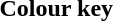<table class="toccolours">
<tr>
<th>Colour key<br></th>
</tr>
<tr>
<td></td>
</tr>
</table>
